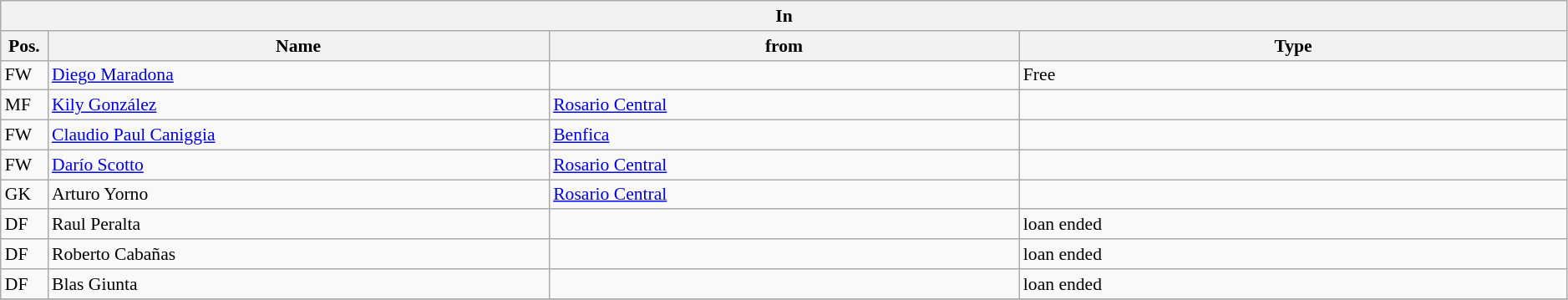<table class="wikitable" style="font-size:90%;width:99%;">
<tr>
<th colspan="4">In</th>
</tr>
<tr>
<th width=3%>Pos.</th>
<th width=32%>Name</th>
<th width=30%>from</th>
<th width=35%>Type</th>
</tr>
<tr>
<td>FW</td>
<td><a href='#'>Diego Maradona</a></td>
<td></td>
<td>Free</td>
</tr>
<tr>
<td>MF</td>
<td><a href='#'>Kily González</a></td>
<td><a href='#'>Rosario Central</a></td>
<td></td>
</tr>
<tr>
<td>FW</td>
<td><a href='#'>Claudio Paul Caniggia</a></td>
<td><a href='#'>Benfica</a></td>
<td></td>
</tr>
<tr>
<td>FW</td>
<td><a href='#'>Darío Scotto</a></td>
<td><a href='#'>Rosario Central</a></td>
<td></td>
</tr>
<tr>
<td>GK</td>
<td>Arturo Yorno</td>
<td><a href='#'>Rosario Central</a></td>
<td></td>
</tr>
<tr>
<td>DF</td>
<td>Raul Peralta</td>
<td></td>
<td>loan ended</td>
</tr>
<tr>
<td>DF</td>
<td>Roberto Cabañas</td>
<td></td>
<td>loan ended</td>
</tr>
<tr>
<td>DF</td>
<td>Blas Giunta</td>
<td></td>
<td>loan ended</td>
</tr>
<tr>
</tr>
</table>
